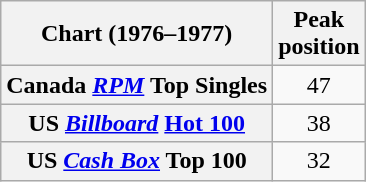<table class="wikitable sortable plainrowheaders">
<tr>
<th>Chart (1976–1977)</th>
<th>Peak<br>position</th>
</tr>
<tr>
<th scope="row">Canada <em><a href='#'>RPM</a></em> Top Singles</th>
<td style="text-align:center;">47</td>
</tr>
<tr>
<th scope="row">US <em><a href='#'>Billboard</a></em> <a href='#'>Hot 100</a></th>
<td style="text-align:center;">38</td>
</tr>
<tr>
<th scope="row">US <a href='#'><em>Cash Box</em></a> Top 100</th>
<td align="center">32</td>
</tr>
</table>
